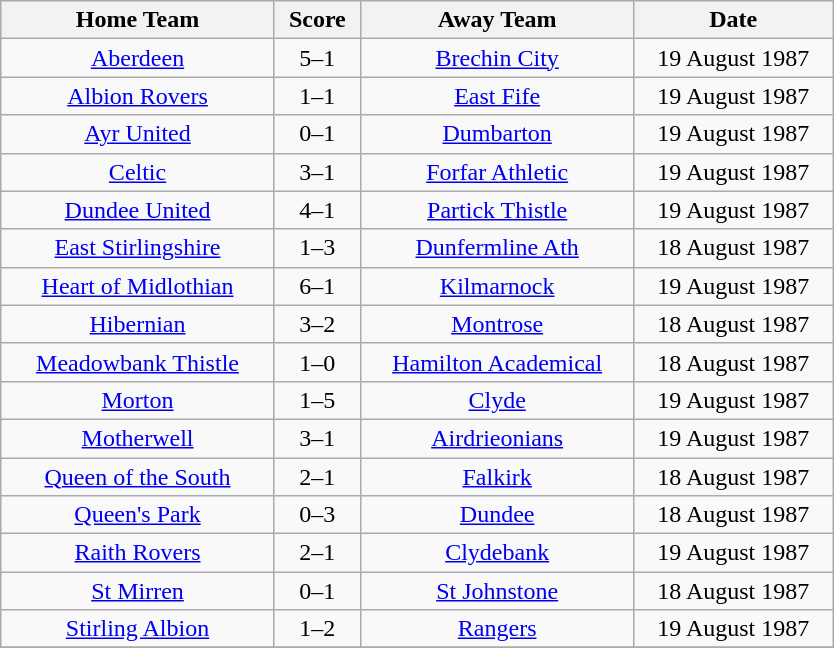<table class="wikitable" style="text-align:center;">
<tr>
<th width=175>Home Team</th>
<th width=50>Score</th>
<th width=175>Away Team</th>
<th width= 125>Date</th>
</tr>
<tr>
<td><a href='#'>Aberdeen</a></td>
<td>5–1</td>
<td><a href='#'>Brechin City</a></td>
<td>19 August 1987</td>
</tr>
<tr>
<td><a href='#'>Albion Rovers</a></td>
<td>1–1</td>
<td><a href='#'>East Fife</a></td>
<td>19 August 1987</td>
</tr>
<tr>
<td><a href='#'>Ayr United</a></td>
<td>0–1</td>
<td><a href='#'>Dumbarton</a></td>
<td>19 August 1987</td>
</tr>
<tr>
<td><a href='#'>Celtic</a></td>
<td>3–1</td>
<td><a href='#'>Forfar Athletic</a></td>
<td>19 August 1987</td>
</tr>
<tr>
<td><a href='#'>Dundee United</a></td>
<td>4–1</td>
<td><a href='#'>Partick Thistle</a></td>
<td>19 August 1987</td>
</tr>
<tr>
<td><a href='#'>East Stirlingshire</a></td>
<td>1–3</td>
<td><a href='#'>Dunfermline Ath</a></td>
<td>18 August 1987</td>
</tr>
<tr>
<td><a href='#'>Heart of Midlothian</a></td>
<td>6–1</td>
<td><a href='#'>Kilmarnock</a></td>
<td>19 August 1987</td>
</tr>
<tr>
<td><a href='#'>Hibernian</a></td>
<td>3–2</td>
<td><a href='#'>Montrose</a></td>
<td>18 August 1987</td>
</tr>
<tr>
<td><a href='#'>Meadowbank Thistle</a></td>
<td>1–0</td>
<td><a href='#'>Hamilton Academical</a></td>
<td>18 August 1987</td>
</tr>
<tr>
<td><a href='#'>Morton</a></td>
<td>1–5</td>
<td><a href='#'>Clyde</a></td>
<td>19 August 1987</td>
</tr>
<tr>
<td><a href='#'>Motherwell</a></td>
<td>3–1</td>
<td><a href='#'>Airdrieonians</a></td>
<td>19 August 1987</td>
</tr>
<tr>
<td><a href='#'>Queen of the South</a></td>
<td>2–1</td>
<td><a href='#'>Falkirk</a></td>
<td>18 August 1987</td>
</tr>
<tr>
<td><a href='#'>Queen's Park</a></td>
<td>0–3</td>
<td><a href='#'>Dundee</a></td>
<td>18 August 1987</td>
</tr>
<tr>
<td><a href='#'>Raith Rovers</a></td>
<td>2–1</td>
<td><a href='#'>Clydebank</a></td>
<td>19 August 1987</td>
</tr>
<tr>
<td><a href='#'>St Mirren</a></td>
<td>0–1</td>
<td><a href='#'>St Johnstone</a></td>
<td>18 August 1987</td>
</tr>
<tr>
<td><a href='#'>Stirling Albion</a></td>
<td>1–2</td>
<td><a href='#'>Rangers</a></td>
<td>19 August 1987</td>
</tr>
<tr>
</tr>
</table>
